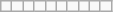<table class="wikitable letters-orange">
<tr>
<td></td>
<td></td>
<td></td>
<td></td>
<td></td>
<td></td>
<td></td>
<td></td>
<td></td>
<td></td>
</tr>
</table>
